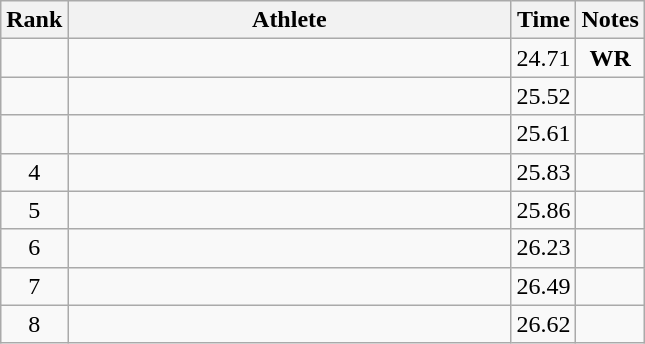<table class="wikitable" style="text-align:center">
<tr>
<th>Rank</th>
<th Style="width:18em">Athlete</th>
<th>Time</th>
<th>Notes</th>
</tr>
<tr>
<td></td>
<td style="text-align:left"></td>
<td>24.71</td>
<td><strong>WR</strong></td>
</tr>
<tr>
<td></td>
<td style="text-align:left"></td>
<td>25.52</td>
<td></td>
</tr>
<tr>
<td></td>
<td style="text-align:left"></td>
<td>25.61</td>
<td></td>
</tr>
<tr>
<td>4</td>
<td style="text-align:left"></td>
<td>25.83</td>
<td></td>
</tr>
<tr>
<td>5</td>
<td style="text-align:left"></td>
<td>25.86</td>
<td></td>
</tr>
<tr>
<td>6</td>
<td style="text-align:left"></td>
<td>26.23</td>
<td></td>
</tr>
<tr>
<td>7</td>
<td style="text-align:left"></td>
<td>26.49</td>
<td></td>
</tr>
<tr>
<td>8</td>
<td style="text-align:left"></td>
<td>26.62</td>
<td></td>
</tr>
</table>
